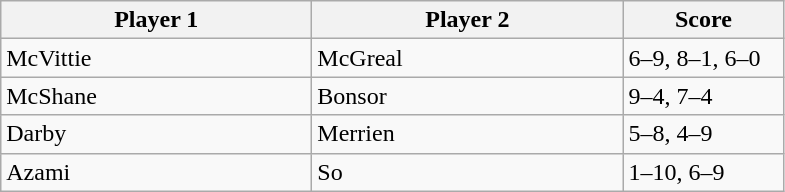<table class="wikitable" style="font-size: 100%">
<tr>
<th width=200>Player 1</th>
<th width=200>Player 2</th>
<th width=100>Score</th>
</tr>
<tr>
<td>McVittie</td>
<td>McGreal</td>
<td>6–9, 8–1, 6–0</td>
</tr>
<tr>
<td>McShane</td>
<td>Bonsor</td>
<td>9–4, 7–4</td>
</tr>
<tr>
<td>Darby</td>
<td>Merrien</td>
<td>5–8, 4–9</td>
</tr>
<tr>
<td>Azami</td>
<td>So</td>
<td>1–10, 6–9</td>
</tr>
</table>
